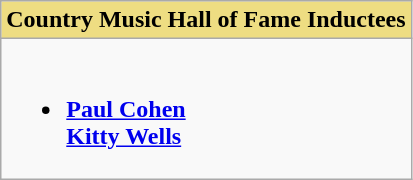<table class="wikitable">
<tr>
<th style="background:#EEDD82; width=50%">Country Music Hall of Fame Inductees</th>
</tr>
<tr>
<td valign="top"><br><ul><li><strong><a href='#'>Paul Cohen</a></strong><br><strong><a href='#'>Kitty Wells</a></strong></li></ul></td>
</tr>
</table>
